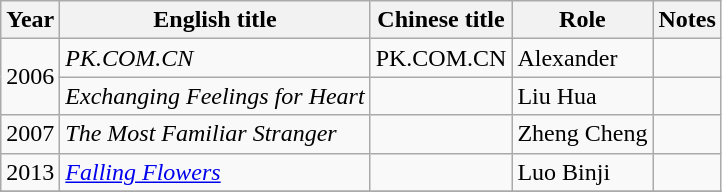<table class="wikitable">
<tr>
<th>Year</th>
<th>English title</th>
<th>Chinese title</th>
<th>Role</th>
<th>Notes</th>
</tr>
<tr>
<td rowspan=2>2006</td>
<td><em>PK.COM.CN</em></td>
<td>PK.COM.CN</td>
<td>Alexander</td>
<td></td>
</tr>
<tr>
<td><em>Exchanging Feelings for Heart</em></td>
<td></td>
<td>Liu Hua</td>
<td></td>
</tr>
<tr>
<td>2007</td>
<td><em>The Most Familiar Stranger</em></td>
<td></td>
<td>Zheng Cheng</td>
<td></td>
</tr>
<tr>
<td>2013</td>
<td><em><a href='#'>Falling Flowers</a></em></td>
<td></td>
<td>Luo Binji</td>
<td></td>
</tr>
<tr>
</tr>
</table>
